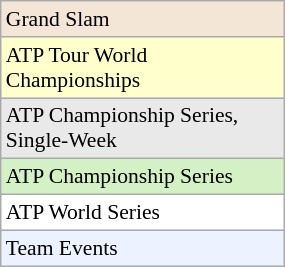<table class="wikitable" style="font-size:90%;" width=15%>
<tr bgcolor="#F3E6D7">
<td>Grand Slam</td>
</tr>
<tr bgcolor="#FFFFCC">
<td>ATP Tour World Championships</td>
</tr>
<tr bgcolor="#E9E9E9">
<td>ATP Championship Series, Single-Week</td>
</tr>
<tr bgcolor="#D4F1C5">
<td>ATP Championship Series</td>
</tr>
<tr bgcolor="#FFF">
<td>ATP World Series</td>
</tr>
<tr bgcolor="#ECF2FF">
<td>Team Events</td>
</tr>
</table>
